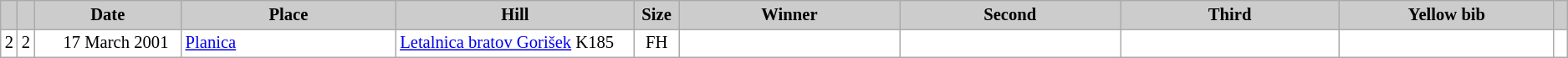<table class="wikitable plainrowheaders" style="background:#fff; font-size:86%; line-height:16px; border:gray solid 1px; border-collapse:collapse;">
<tr style="background:#ccc; text-align:center;">
<th scope="col" style="background:#ccc; width=10 px;"></th>
<th scope="col" style="background:#ccc; width=10 px;"></th>
<th scope="col" style="background:#ccc; width:120px;">Date</th>
<th scope="col" style="background:#ccc; width:180px;">Place</th>
<th scope="col" style="background:#ccc; width:200px;">Hill</th>
<th scope="col" style="background:#ccc; width:30px;">Size</th>
<th scope="col" style="background:#ccc; width:185px;">Winner</th>
<th scope="col" style="background:#ccc; width:185px;">Second</th>
<th scope="col" style="background:#ccc; width:185px;">Third</th>
<th scope="col" style="background:#ccc; width:180px;">Yellow bib</th>
<th scope="col" style="background:#ccc; width:5px;"></th>
</tr>
<tr>
<td align=center>2</td>
<td align=center>2</td>
<td align=right>17 March 2001  </td>
<td> <a href='#'>Planica</a></td>
<td><a href='#'>Letalnica bratov Gorišek</a> K185</td>
<td align=center>FH</td>
<td></td>
<td></td>
<td></td>
<td></td>
<td></td>
</tr>
</table>
